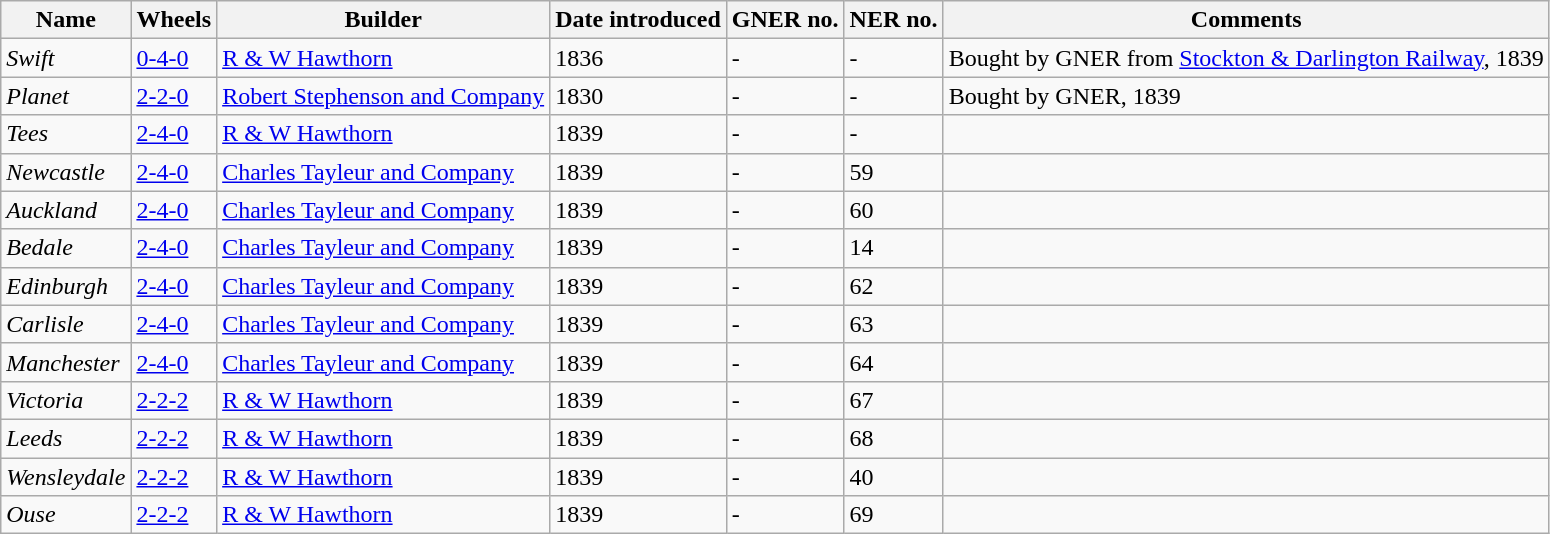<table class="wikitable">
<tr>
<th>Name</th>
<th>Wheels</th>
<th>Builder</th>
<th>Date introduced</th>
<th>GNER no.</th>
<th>NER no.</th>
<th>Comments</th>
</tr>
<tr>
<td><em>Swift</em></td>
<td><a href='#'>0-4-0</a></td>
<td><a href='#'>R & W Hawthorn</a></td>
<td>1836</td>
<td>-</td>
<td>-</td>
<td>Bought by GNER from <a href='#'>Stockton & Darlington Railway</a>, 1839</td>
</tr>
<tr>
<td><em>Planet</em></td>
<td><a href='#'>2-2-0</a></td>
<td><a href='#'>Robert Stephenson and Company</a></td>
<td>1830</td>
<td>-</td>
<td>-</td>
<td>Bought by GNER,  1839</td>
</tr>
<tr>
<td><em>Tees</em></td>
<td><a href='#'>2-4-0</a></td>
<td><a href='#'>R & W Hawthorn</a></td>
<td>1839</td>
<td>-</td>
<td>-</td>
<td></td>
</tr>
<tr>
<td><em>Newcastle</em></td>
<td><a href='#'>2-4-0</a></td>
<td><a href='#'>Charles Tayleur and Company</a></td>
<td>1839</td>
<td>-</td>
<td>59</td>
<td></td>
</tr>
<tr>
<td><em>Auckland</em></td>
<td><a href='#'>2-4-0</a></td>
<td><a href='#'>Charles Tayleur and Company</a></td>
<td>1839</td>
<td>-</td>
<td>60</td>
<td></td>
</tr>
<tr>
<td><em>Bedale</em></td>
<td><a href='#'>2-4-0</a></td>
<td><a href='#'>Charles Tayleur and Company</a></td>
<td>1839</td>
<td>-</td>
<td>14</td>
<td></td>
</tr>
<tr>
<td><em>Edinburgh</em></td>
<td><a href='#'>2-4-0</a></td>
<td><a href='#'>Charles Tayleur and Company</a></td>
<td>1839</td>
<td>-</td>
<td>62</td>
<td></td>
</tr>
<tr>
<td><em>Carlisle</em></td>
<td><a href='#'>2-4-0</a></td>
<td><a href='#'>Charles Tayleur and Company</a></td>
<td>1839</td>
<td>-</td>
<td>63</td>
<td></td>
</tr>
<tr>
<td><em>Manchester</em></td>
<td><a href='#'>2-4-0</a></td>
<td><a href='#'>Charles Tayleur and Company</a></td>
<td>1839</td>
<td>-</td>
<td>64</td>
<td></td>
</tr>
<tr>
<td><em>Victoria</em></td>
<td><a href='#'>2-2-2</a></td>
<td><a href='#'>R & W Hawthorn</a></td>
<td>1839</td>
<td>-</td>
<td>67</td>
<td></td>
</tr>
<tr>
<td><em>Leeds</em></td>
<td><a href='#'>2-2-2</a></td>
<td><a href='#'>R & W Hawthorn</a></td>
<td>1839</td>
<td>-</td>
<td>68</td>
<td></td>
</tr>
<tr>
<td><em>Wensleydale</em></td>
<td><a href='#'>2-2-2</a></td>
<td><a href='#'>R & W Hawthorn</a></td>
<td>1839</td>
<td>-</td>
<td>40</td>
<td></td>
</tr>
<tr>
<td><em>Ouse</em></td>
<td><a href='#'>2-2-2</a></td>
<td><a href='#'>R & W Hawthorn</a></td>
<td>1839</td>
<td>-</td>
<td>69</td>
<td></td>
</tr>
</table>
